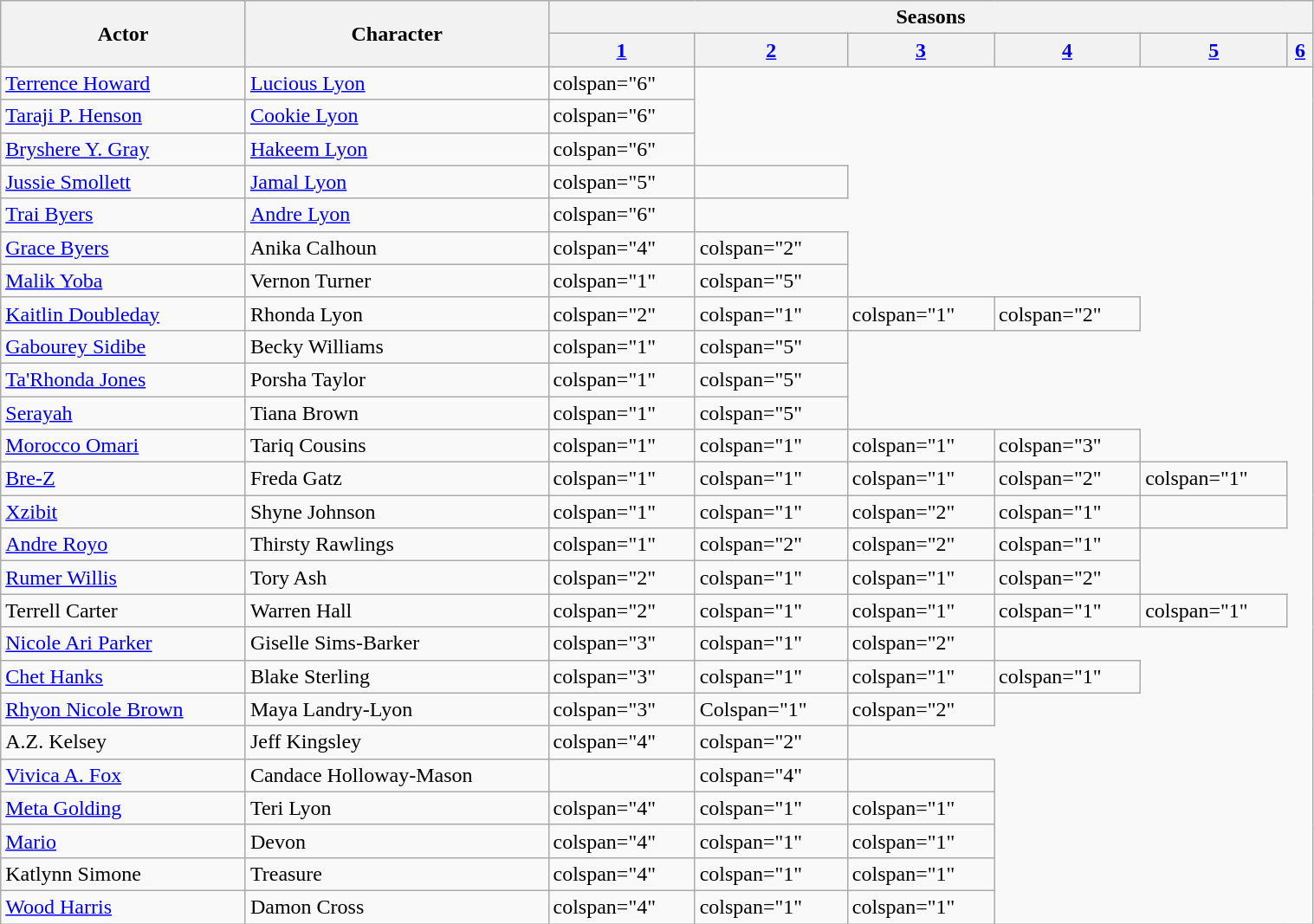<table class="wikitable" style="width:80%;">
<tr>
<th rowspan="2">Actor</th>
<th rowspan="2">Character</th>
<th colspan="6">Seasons</th>
</tr>
<tr>
<th><a href='#'>1</a></th>
<th><a href='#'>2</a></th>
<th><a href='#'>3</a></th>
<th><a href='#'>4</a></th>
<th><a href='#'>5</a></th>
<th><a href='#'>6</a></th>
</tr>
<tr>
<td><a href='#'>Terrence Howard</a></td>
<td><a href='#'>Lucious Lyon</a></td>
<td>colspan="6" </td>
</tr>
<tr>
<td><a href='#'>Taraji P. Henson</a></td>
<td><a href='#'>Cookie Lyon</a></td>
<td>colspan="6" </td>
</tr>
<tr>
<td><a href='#'>Bryshere Y. Gray</a></td>
<td><a href='#'>Hakeem Lyon</a></td>
<td>colspan="6" </td>
</tr>
<tr>
<td><a href='#'>Jussie Smollett</a></td>
<td><a href='#'>Jamal Lyon</a></td>
<td>colspan="5" </td>
<td></td>
</tr>
<tr>
<td><a href='#'>Trai Byers</a></td>
<td><a href='#'>Andre Lyon</a></td>
<td>colspan="6" </td>
</tr>
<tr>
<td><a href='#'>Grace Byers</a></td>
<td>Anika Calhoun</td>
<td>colspan="4" </td>
<td>colspan="2" </td>
</tr>
<tr>
<td><a href='#'>Malik Yoba</a></td>
<td>Vernon Turner</td>
<td>colspan="1" </td>
<td>colspan="5" </td>
</tr>
<tr>
<td><a href='#'>Kaitlin Doubleday</a></td>
<td>Rhonda Lyon</td>
<td>colspan="2" </td>
<td>colspan="1" </td>
<td>colspan="1" </td>
<td>colspan="2" </td>
</tr>
<tr>
<td><a href='#'>Gabourey Sidibe</a></td>
<td>Becky Williams</td>
<td>colspan="1" </td>
<td>colspan="5" </td>
</tr>
<tr>
<td><a href='#'>Ta'Rhonda Jones</a></td>
<td>Porsha Taylor</td>
<td>colspan="1" </td>
<td>colspan="5" </td>
</tr>
<tr>
<td><a href='#'>Serayah</a></td>
<td>Tiana Brown</td>
<td>colspan="1" </td>
<td>colspan="5" </td>
</tr>
<tr>
<td><a href='#'>Morocco Omari</a></td>
<td>Tariq Cousins</td>
<td>colspan="1" </td>
<td>colspan="1" </td>
<td>colspan="1" </td>
<td>colspan="3" </td>
</tr>
<tr>
<td><a href='#'>Bre-Z</a></td>
<td>Freda Gatz</td>
<td>colspan="1" </td>
<td>colspan="1" </td>
<td>colspan="1" </td>
<td>colspan="2" </td>
<td>colspan="1" </td>
</tr>
<tr>
<td><a href='#'>Xzibit</a></td>
<td>Shyne Johnson</td>
<td>colspan="1" </td>
<td>colspan="1" </td>
<td>colspan="2" </td>
<td>colspan="1" </td>
<td></td>
</tr>
<tr>
<td><a href='#'>Andre Royo</a></td>
<td>Thirsty Rawlings</td>
<td>colspan="1" </td>
<td>colspan="2" </td>
<td>colspan="2" </td>
<td>colspan="1" </td>
</tr>
<tr>
<td><a href='#'>Rumer Willis</a></td>
<td>Tory Ash</td>
<td>colspan="2" </td>
<td>colspan="1" </td>
<td>colspan="1" </td>
<td>colspan="2" </td>
</tr>
<tr>
<td>Terrell Carter</td>
<td>Warren Hall</td>
<td>colspan="2" </td>
<td>colspan="1" </td>
<td>colspan="1" </td>
<td>colspan="1" </td>
<td>colspan="1" </td>
</tr>
<tr>
<td><a href='#'>Nicole Ari Parker</a></td>
<td>Giselle Sims-Barker</td>
<td>colspan="3" </td>
<td>colspan="1" </td>
<td>colspan="2" </td>
</tr>
<tr>
<td><a href='#'>Chet Hanks</a></td>
<td>Blake Sterling</td>
<td>colspan="3" </td>
<td>colspan="1" </td>
<td>colspan="1" </td>
<td>colspan="1" </td>
</tr>
<tr>
<td><a href='#'>Rhyon Nicole Brown</a></td>
<td>Maya Landry-Lyon</td>
<td>colspan="3" </td>
<td>Colspan="1" </td>
<td>colspan="2" </td>
</tr>
<tr>
<td>A.Z. Kelsey</td>
<td>Jeff Kingsley</td>
<td>colspan="4" </td>
<td>colspan="2" </td>
</tr>
<tr>
<td><a href='#'>Vivica A. Fox</a></td>
<td>Candace Holloway-Mason</td>
<td></td>
<td>colspan="4" </td>
<td></td>
</tr>
<tr>
<td><a href='#'>Meta Golding</a></td>
<td>Teri Lyon</td>
<td>colspan="4" </td>
<td>colspan="1" </td>
<td>colspan="1" </td>
</tr>
<tr>
<td><a href='#'>Mario</a></td>
<td>Devon</td>
<td>colspan="4" </td>
<td>colspan="1" </td>
<td>colspan="1" </td>
</tr>
<tr>
<td>Katlynn Simone</td>
<td>Treasure</td>
<td>colspan="4" </td>
<td>colspan="1" </td>
<td>colspan="1" </td>
</tr>
<tr>
<td><a href='#'>Wood Harris</a></td>
<td>Damon Cross</td>
<td>colspan="4" </td>
<td>colspan="1" </td>
<td>colspan="1" </td>
</tr>
</table>
